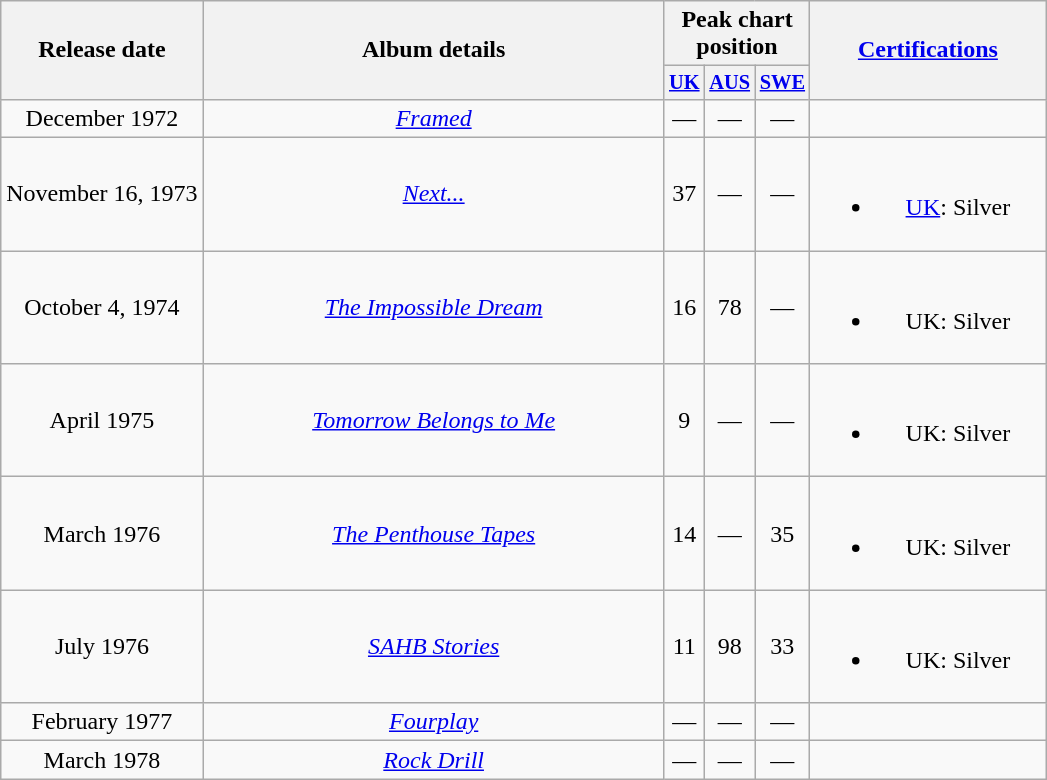<table class="wikitable">
<tr>
<th rowspan="2">Release date</th>
<th rowspan="2" style="width:300px;">Album details</th>
<th colspan="3">Peak chart position</th>
<th rowspan="2" style="width:150px;"><a href='#'>Certifications</a><br></th>
</tr>
<tr>
<th style="width:1em;font-size:85%"><a href='#'>UK</a><br></th>
<th style="width:1em;font-size:85%"><a href='#'>AUS</a><br></th>
<th style="width:1em;font-size:85%"><a href='#'>SWE</a><br></th>
</tr>
<tr style="text-align:center;">
<td>December 1972</td>
<td><em><a href='#'>Framed</a></em></td>
<td>—</td>
<td>—</td>
<td>—</td>
<td></td>
</tr>
<tr style="text-align:center;">
<td>November 16, 1973</td>
<td><em><a href='#'>Next...</a></em></td>
<td>37</td>
<td>—</td>
<td>—</td>
<td><br><ul><li><a href='#'>UK</a>: Silver</li></ul></td>
</tr>
<tr style="text-align:center;">
<td>October 4, 1974</td>
<td><em><a href='#'>The Impossible Dream</a></em></td>
<td>16</td>
<td>78</td>
<td>—</td>
<td><br><ul><li>UK: Silver</li></ul></td>
</tr>
<tr style="text-align:center;">
<td>April 1975</td>
<td><em><a href='#'>Tomorrow Belongs to Me</a></em></td>
<td>9</td>
<td>—</td>
<td>—</td>
<td><br><ul><li>UK: Silver</li></ul></td>
</tr>
<tr style="text-align:center;">
<td>March 1976</td>
<td><em><a href='#'>The Penthouse Tapes</a></em></td>
<td>14</td>
<td>—</td>
<td>35</td>
<td><br><ul><li>UK: Silver</li></ul></td>
</tr>
<tr style="text-align:center;">
<td>July 1976</td>
<td><em><a href='#'>SAHB Stories</a></em></td>
<td>11</td>
<td>98</td>
<td>33</td>
<td><br><ul><li>UK: Silver</li></ul></td>
</tr>
<tr style="text-align:center;">
<td>February 1977</td>
<td><em><a href='#'>Fourplay</a></em></td>
<td>—</td>
<td>—</td>
<td>—</td>
<td></td>
</tr>
<tr style="text-align:center;">
<td>March 1978</td>
<td><em><a href='#'>Rock Drill</a></em></td>
<td>—</td>
<td>—</td>
<td>—</td>
<td></td>
</tr>
</table>
